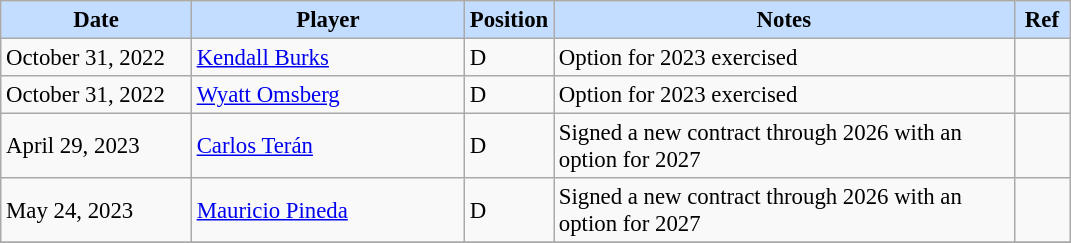<table class="wikitable" style="text-align:left; font-size:95%;">
<tr>
<th style="background:#c2ddff; width:120px;">Date</th>
<th style="background:#c2ddff; width:175px;">Player</th>
<th style="background:#c2ddff; width:50px;">Position</th>
<th style="background:#c2ddff; width:300px;">Notes</th>
<th style="background:#c2ddff; width:30px;">Ref</th>
</tr>
<tr>
<td>October 31, 2022</td>
<td> <a href='#'>Kendall Burks</a></td>
<td>D</td>
<td>Option for 2023 exercised</td>
<td></td>
</tr>
<tr>
<td>October 31, 2022</td>
<td> <a href='#'>Wyatt Omsberg</a></td>
<td>D</td>
<td>Option for 2023 exercised</td>
<td></td>
</tr>
<tr>
<td>April 29, 2023</td>
<td> <a href='#'>Carlos Terán</a></td>
<td>D</td>
<td>Signed a new contract through 2026 with an option for 2027</td>
<td></td>
</tr>
<tr>
<td>May 24, 2023</td>
<td> <a href='#'>Mauricio Pineda</a></td>
<td>D</td>
<td>Signed a new contract through 2026 with an option for 2027</td>
<td></td>
</tr>
<tr>
</tr>
</table>
